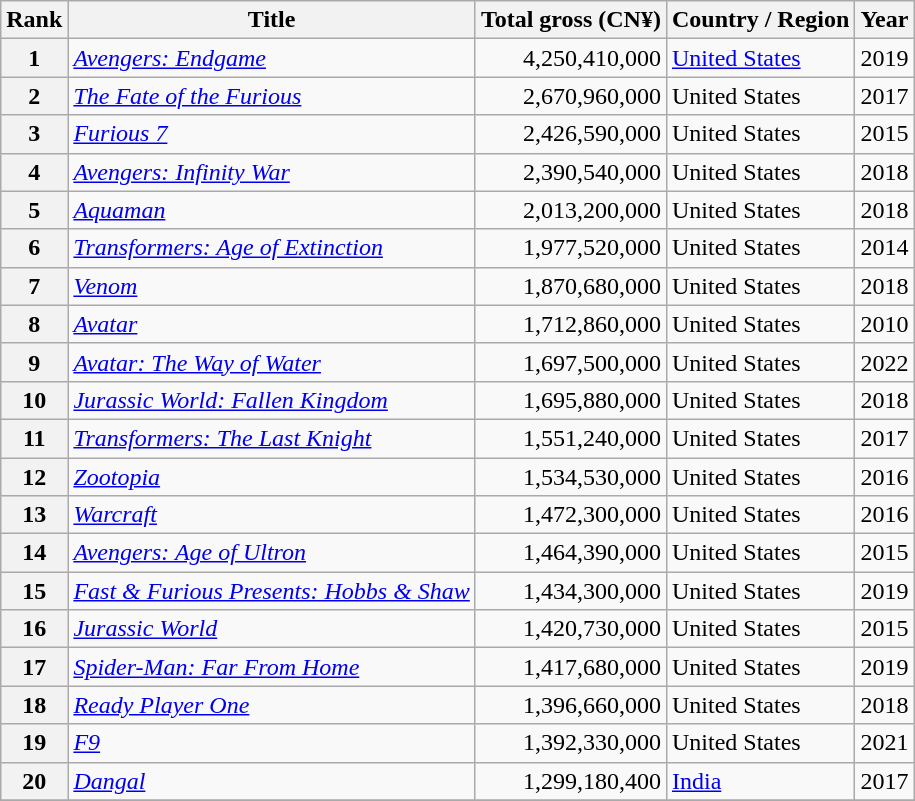<table class="wikitable sortable">
<tr>
<th>Rank</th>
<th>Title</th>
<th>Total gross (CN¥)</th>
<th>Country / Region</th>
<th>Year</th>
</tr>
<tr>
<th>1</th>
<td scope="row"><em><a href='#'>Avengers: Endgame</a></em></td>
<td style="text-align:right">4,250,410,000</td>
<td><a href='#'>United States</a></td>
<td>2019</td>
</tr>
<tr>
<th>2</th>
<td scope="row"><em><a href='#'>The Fate of the Furious</a></em></td>
<td style="text-align:right">2,670,960,000</td>
<td>United States</td>
<td>2017</td>
</tr>
<tr>
<th>3</th>
<td scope="row"><em><a href='#'>Furious 7</a></em></td>
<td style="text-align:right">2,426,590,000</td>
<td>United States</td>
<td>2015</td>
</tr>
<tr>
<th>4</th>
<td scope="row"><em><a href='#'>Avengers: Infinity War</a></em></td>
<td style="text-align:right">2,390,540,000</td>
<td>United States</td>
<td>2018</td>
</tr>
<tr>
<th>5</th>
<td scope="row"><em><a href='#'>Aquaman</a></em></td>
<td style="text-align:right">2,013,200,000</td>
<td>United States</td>
<td>2018</td>
</tr>
<tr>
<th>6</th>
<td scope="row"><em><a href='#'>Transformers: Age of Extinction</a></em></td>
<td style="text-align:right">1,977,520,000</td>
<td>United States</td>
<td>2014</td>
</tr>
<tr>
<th>7</th>
<td scope="row"><em><a href='#'>Venom</a></em></td>
<td style="text-align:right">1,870,680,000</td>
<td>United States</td>
<td>2018</td>
</tr>
<tr>
<th>8</th>
<td scope="row"><em><a href='#'>Avatar</a></em></td>
<td style="text-align:right">1,712,860,000</td>
<td>United States</td>
<td>2010</td>
</tr>
<tr>
<th>9</th>
<td scope="row"><em><a href='#'>Avatar: The Way of Water</a></em></td>
<td style="text-align:right">1,697,500,000</td>
<td>United States</td>
<td>2022</td>
</tr>
<tr>
<th>10</th>
<td scope="row"><em><a href='#'>Jurassic World: Fallen Kingdom</a></em></td>
<td style="text-align:right">1,695,880,000</td>
<td>United States</td>
<td>2018</td>
</tr>
<tr>
<th>11</th>
<td scope="row"><em><a href='#'>Transformers: The Last Knight</a></em></td>
<td style="text-align:right">1,551,240,000</td>
<td>United States</td>
<td>2017</td>
</tr>
<tr>
<th>12</th>
<td scope="row"><em><a href='#'>Zootopia</a></em></td>
<td style="text-align:right">1,534,530,000</td>
<td>United States</td>
<td>2016</td>
</tr>
<tr>
<th>13</th>
<td scope="row"><em><a href='#'>Warcraft</a></em></td>
<td style="text-align:right">1,472,300,000</td>
<td>United States</td>
<td>2016</td>
</tr>
<tr>
<th>14</th>
<td scope="row"><em><a href='#'>Avengers: Age of Ultron</a></em></td>
<td style="text-align:right">1,464,390,000</td>
<td>United States</td>
<td>2015</td>
</tr>
<tr>
<th>15</th>
<td scope="row"><em><a href='#'>Fast & Furious Presents: Hobbs & Shaw</a></em></td>
<td style="text-align:right">1,434,300,000</td>
<td>United States</td>
<td>2019</td>
</tr>
<tr>
<th>16</th>
<td scope="row"><em><a href='#'>Jurassic World</a></em></td>
<td style="text-align:right">1,420,730,000</td>
<td>United States</td>
<td>2015</td>
</tr>
<tr>
<th>17</th>
<td scope="row"><em><a href='#'>Spider-Man: Far From Home</a></em></td>
<td style="text-align:right">1,417,680,000</td>
<td>United States</td>
<td>2019</td>
</tr>
<tr>
<th>18</th>
<td scope="row"><em><a href='#'>Ready Player One</a></em></td>
<td style="text-align:right">1,396,660,000</td>
<td>United States</td>
<td>2018</td>
</tr>
<tr>
<th>19</th>
<td scope="row"><em><a href='#'>F9</a></em></td>
<td style="text-align:right">1,392,330,000</td>
<td>United States</td>
<td>2021</td>
</tr>
<tr>
<th>20</th>
<td scope="row"><em><a href='#'>Dangal</a></em></td>
<td style="text-align:right">1,299,180,400</td>
<td><a href='#'>India</a></td>
<td>2017</td>
</tr>
<tr>
</tr>
</table>
